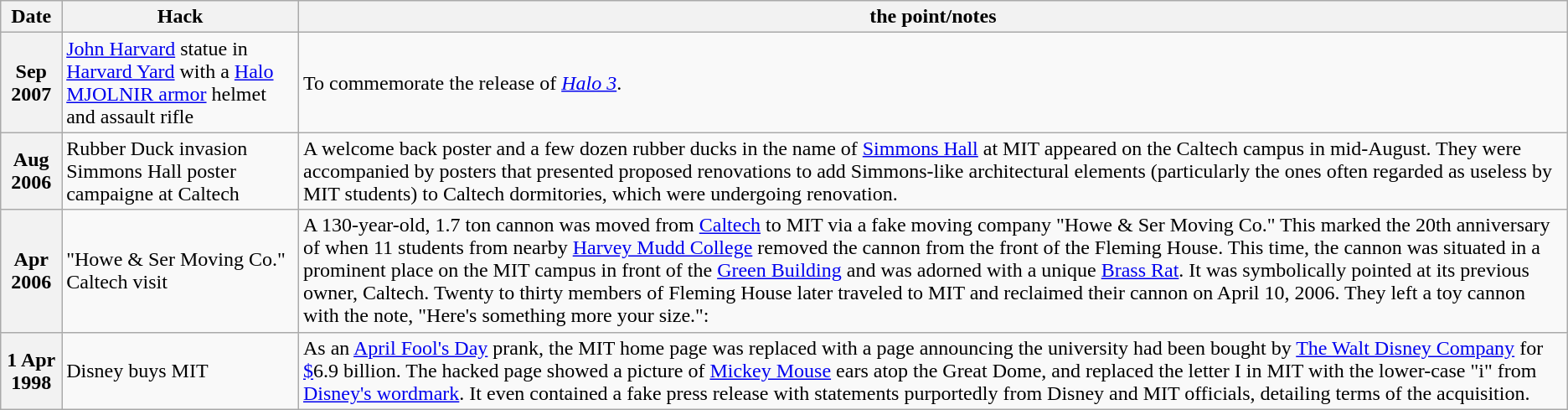<table class="wikitable mw-collapsible">
<tr>
<th>Date</th>
<th>Hack</th>
<th>the point/notes</th>
</tr>
<tr>
<th>Sep 2007</th>
<td><a href='#'>John Harvard</a> statue in <a href='#'>Harvard Yard</a> with a <a href='#'>Halo MJOLNIR armor</a> helmet and assault rifle</td>
<td>To commemorate the release of <em><a href='#'>Halo 3</a></em>.</td>
</tr>
<tr>
<th>Aug 2006</th>
<td>Rubber Duck invasion Simmons Hall poster campaigne at Caltech</td>
<td>A welcome back poster and a few dozen rubber ducks in the name of <a href='#'>Simmons Hall</a> at MIT appeared on the Caltech campus in mid-August. They were accompanied by posters that presented proposed renovations to add Simmons-like architectural elements (particularly the ones often regarded as useless by MIT students) to Caltech dormitories, which were undergoing renovation.</td>
</tr>
<tr>
<th>Apr 2006</th>
<td>"Howe & Ser Moving Co." Caltech visit</td>
<td>A 130-year-old, 1.7 ton cannon was moved from <a href='#'>Caltech</a> to MIT via a fake moving company "Howe & Ser Moving Co." This marked the 20th anniversary of when 11 students from nearby <a href='#'>Harvey Mudd College</a> removed the cannon from the front of the Fleming House. This time, the cannon was situated in a prominent place on the MIT campus in front of the <a href='#'>Green Building</a> and was adorned with a unique <a href='#'>Brass Rat</a>. It was symbolically pointed at its previous owner, Caltech. Twenty to thirty members of Fleming House later traveled to MIT and reclaimed their cannon on April 10, 2006. They left a toy cannon with the note, "Here's something more your size.":</td>
</tr>
<tr>
<th>1 Apr 1998</th>
<td>Disney buys MIT</td>
<td>As an <a href='#'>April Fool's Day</a> prank, the MIT home page was replaced with a page announcing the university had been bought by <a href='#'>The Walt Disney Company</a> for <a href='#'>$</a>6.9 billion. The hacked page showed a picture of <a href='#'>Mickey Mouse</a> ears atop the Great Dome, and replaced the letter I in MIT with the lower-case "i" from <a href='#'>Disney's wordmark</a>. It even contained a fake press release with statements purportedly from Disney and MIT officials, detailing terms of the acquisition.</td>
</tr>
</table>
